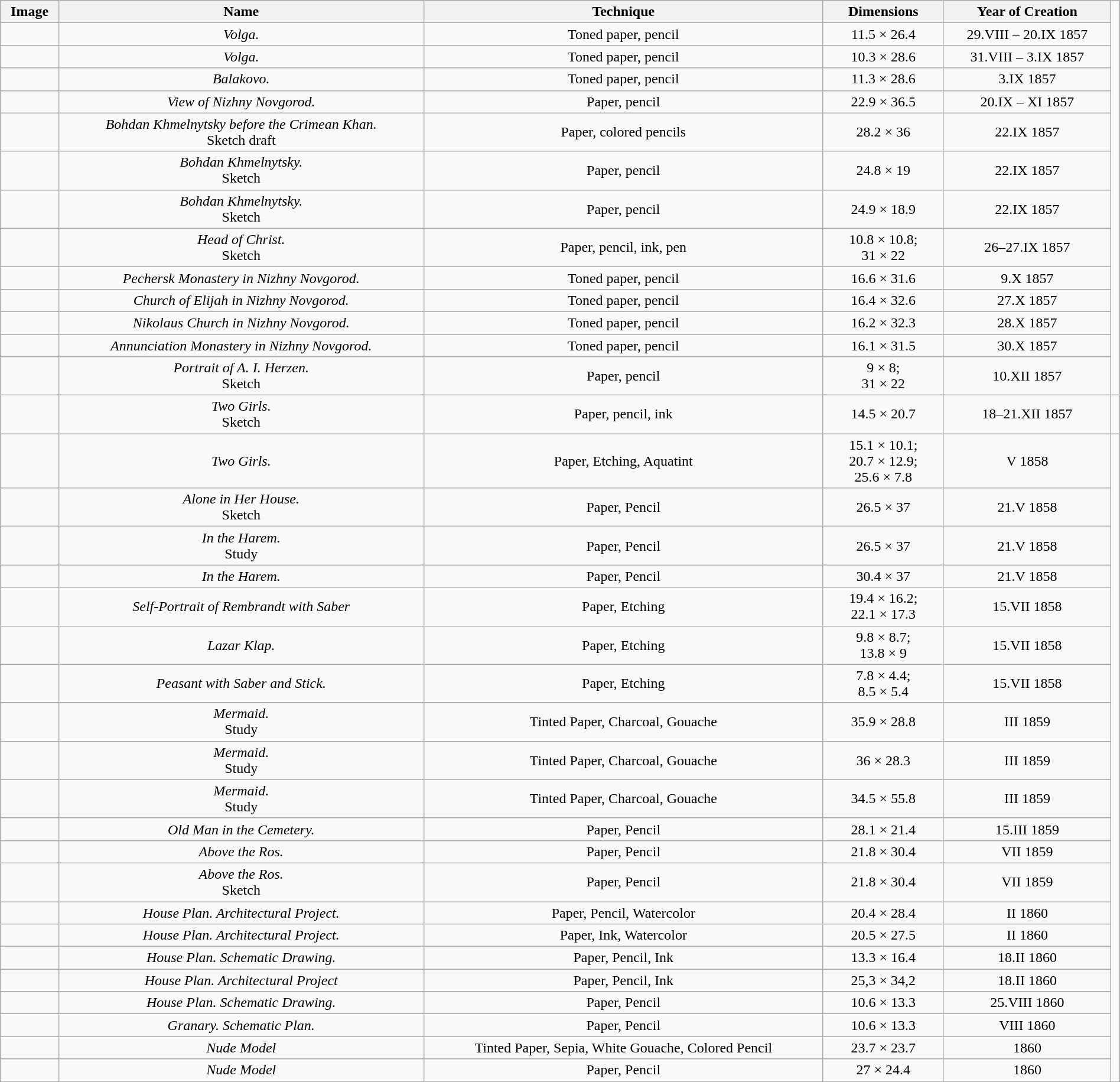<table class="wikitable sortable" style="width:100%; text-align:center;">
<tr>
<th class="unsortable">Image</th>
<th>Name</th>
<th style="min-width:6em;">Technique</th>
<th style="min-width:6em;">Dimensions</th>
<th class="unsortable">Year of Creation</th>
</tr>
<tr>
<td></td>
<td><em>Volga.</em></td>
<td>Toned paper, pencil</td>
<td>11.5 × 26.4</td>
<td>29.VIII – 20.IX 1857</td>
</tr>
<tr>
<td></td>
<td><em>Volga.</em></td>
<td>Toned paper, pencil</td>
<td>10.3 × 28.6</td>
<td>31.VIII – 3.IX 1857</td>
</tr>
<tr>
<td></td>
<td><em>Balakovo.</em></td>
<td>Toned paper, pencil</td>
<td>11.3 × 28.6</td>
<td>3.IX 1857</td>
</tr>
<tr>
<td></td>
<td><em>View of Nizhny Novgorod.</em></td>
<td>Paper, pencil</td>
<td>22.9 × 36.5</td>
<td>20.IX – XI 1857</td>
</tr>
<tr>
<td></td>
<td><em>Bohdan Khmelnytsky before the Crimean Khan.</em><br>Sketch draft</td>
<td>Paper, colored pencils</td>
<td>28.2 × 36</td>
<td>22.IX 1857</td>
</tr>
<tr>
<td></td>
<td><em>Bohdan Khmelnytsky.</em><br>Sketch</td>
<td>Paper, pencil</td>
<td>24.8 × 19</td>
<td>22.IX 1857</td>
</tr>
<tr>
<td></td>
<td><em>Bohdan Khmelnytsky.</em><br>Sketch</td>
<td>Paper, pencil</td>
<td>24.9 × 18.9</td>
<td>22.IX 1857</td>
</tr>
<tr>
<td></td>
<td><em>Head of Christ.</em><br>Sketch</td>
<td>Paper, pencil, ink, pen</td>
<td>10.8 × 10.8;<br>31 × 22</td>
<td>26–27.IX 1857</td>
</tr>
<tr>
<td></td>
<td><em>Pechersk Monastery in Nizhny Novgorod.</em></td>
<td>Toned paper, pencil</td>
<td>16.6 × 31.6</td>
<td>9.X 1857</td>
</tr>
<tr>
<td></td>
<td><em>Church of Elijah in Nizhny Novgorod.</em></td>
<td>Toned paper, pencil</td>
<td>16.4 × 32.6</td>
<td>27.X 1857</td>
</tr>
<tr>
<td></td>
<td><em>Nikolaus Church in Nizhny Novgorod.</em></td>
<td>Toned paper, pencil</td>
<td>16.2 × 32.3</td>
<td>28.X 1857</td>
</tr>
<tr>
<td></td>
<td><em>Annunciation Monastery in Nizhny Novgorod.</em></td>
<td>Toned paper, pencil</td>
<td>16.1 × 31.5</td>
<td>30.X 1857</td>
</tr>
<tr>
<td></td>
<td><em>Portrait of A. I. Herzen.</em><br>Sketch</td>
<td>Paper, pencil</td>
<td>9 × 8;<br>31 × 22</td>
<td>10.XII 1857</td>
</tr>
<tr>
<td></td>
<td><em>Two Girls.</em><br>Sketch</td>
<td>Paper, pencil, ink</td>
<td>14.5 × 20.7</td>
<td>18–21.XII 1857</td>
<td></td>
</tr>
<tr>
<td></td>
<td><em>Two Girls.</em></td>
<td>Paper, Etching, Aquatint</td>
<td>15.1 × 10.1;<br>20.7 × 12.9;<br>25.6 × 7.8</td>
<td>V 1858</td>
</tr>
<tr>
<td></td>
<td><em>Alone in Her House.</em><br>Sketch</td>
<td>Paper, Pencil</td>
<td>26.5 × 37</td>
<td>21.V 1858</td>
</tr>
<tr>
<td></td>
<td><em>In the Harem.</em><br>Study</td>
<td>Paper, Pencil</td>
<td>26.5 × 37</td>
<td>21.V 1858</td>
</tr>
<tr>
<td></td>
<td><em>In the Harem.</em></td>
<td>Paper, Pencil</td>
<td>30.4 × 37</td>
<td>21.V 1858</td>
</tr>
<tr>
<td></td>
<td><em>Self-Portrait of Rembrandt with Saber</em></td>
<td>Paper, Etching</td>
<td>19.4 × 16.2;<br>22.1 × 17.3</td>
<td>15.VII 1858</td>
</tr>
<tr>
<td></td>
<td><em>Lazar Klap.</em></td>
<td>Paper, Etching</td>
<td>9.8 × 8.7;<br>13.8 × 9</td>
<td>15.VII 1858</td>
</tr>
<tr>
<td></td>
<td><em>Peasant with Saber and Stick.</em></td>
<td>Paper, Etching</td>
<td>7.8 × 4.4;<br>8.5 × 5.4</td>
<td>15.VII 1858</td>
</tr>
<tr>
<td></td>
<td><em>Mermaid.</em><br>Study</td>
<td>Tinted Paper, Charcoal, Gouache</td>
<td>35.9 × 28.8</td>
<td>III 1859</td>
</tr>
<tr>
<td></td>
<td><em>Mermaid.</em><br>Study</td>
<td>Tinted Paper, Charcoal, Gouache</td>
<td>36 × 28.3</td>
<td>III 1859</td>
</tr>
<tr>
<td></td>
<td><em>Mermaid.</em><br>Study</td>
<td>Tinted Paper, Charcoal, Gouache</td>
<td>34.5 × 55.8</td>
<td>III 1859</td>
</tr>
<tr>
<td></td>
<td><em>Old Man in the Cemetery.</em></td>
<td>Paper, Pencil</td>
<td>28.1 × 21.4</td>
<td>15.III 1859</td>
</tr>
<tr>
<td></td>
<td><em>Above the Ros.</em></td>
<td>Paper, Pencil</td>
<td>21.8 × 30.4</td>
<td>VII 1859</td>
</tr>
<tr>
<td></td>
<td><em>Above the Ros.</em><br>Sketch</td>
<td>Paper, Pencil</td>
<td>21.8 × 30.4</td>
<td>VII 1859</td>
</tr>
<tr>
<td></td>
<td><em>House Plan. Architectural Project.</em></td>
<td>Paper, Pencil, Watercolor</td>
<td>20.4 × 28.4</td>
<td>II 1860</td>
</tr>
<tr>
<td></td>
<td><em>House Plan. Architectural Project.</em></td>
<td>Paper, Ink, Watercolor</td>
<td>20.5 × 27.5</td>
<td>II 1860</td>
</tr>
<tr>
<td></td>
<td><em>House Plan. Schematic Drawing.</em></td>
<td>Paper, Pencil, Ink</td>
<td>13.3 × 16.4</td>
<td>18.II 1860</td>
</tr>
<tr>
<td></td>
<td><em>House Plan. Architectural Project</em></td>
<td>Paper, Pencil, Ink</td>
<td>25,3 × 34,2</td>
<td>18.II 1860</td>
</tr>
<tr>
<td></td>
<td><em>House Plan. Schematic Drawing.</em></td>
<td>Paper, Pencil</td>
<td>10.6 × 13.3</td>
<td>25.VIII 1860</td>
</tr>
<tr>
<td></td>
<td><em>Granary. Schematic Plan.</em></td>
<td>Paper, Pencil</td>
<td>10.6 × 13.3</td>
<td>VIII 1860</td>
</tr>
<tr>
<td></td>
<td><em>Nude Model</em></td>
<td>Tinted Paper, Sepia, White Gouache, Colored Pencil</td>
<td>23.7 × 23.7</td>
<td>1860</td>
</tr>
<tr>
<td></td>
<td><em>Nude Model</em></td>
<td>Paper, Pencil</td>
<td>27 × 24.4</td>
<td>1860</td>
</tr>
</table>
